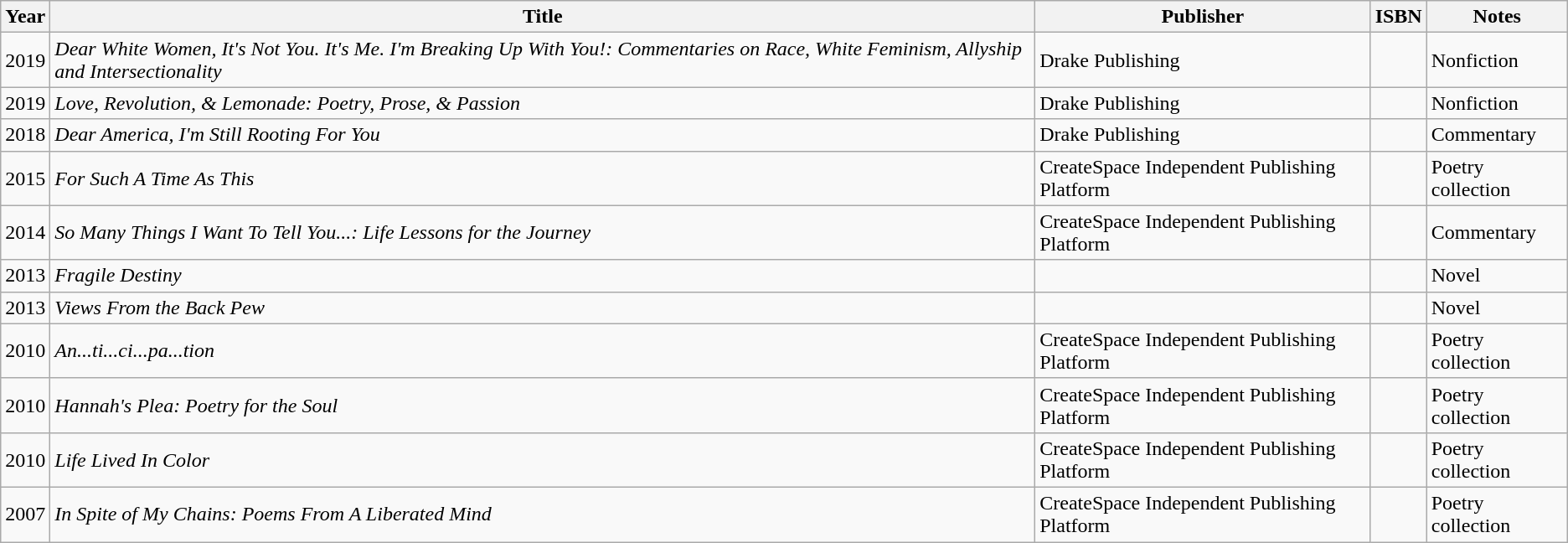<table class="wikitable sortable">
<tr>
<th>Year</th>
<th>Title</th>
<th>Publisher</th>
<th>ISBN</th>
<th>Notes</th>
</tr>
<tr>
<td>2019</td>
<td><em>Dear White Women, It's Not You. It's Me. I'm Breaking Up With You!: Commentaries on Race, White Feminism, Allyship and Intersectionality</em></td>
<td>Drake Publishing</td>
<td></td>
<td>Nonfiction</td>
</tr>
<tr>
<td>2019</td>
<td><em>Love, Revolution, & Lemonade: Poetry, Prose, & Passion</em></td>
<td>Drake Publishing</td>
<td></td>
<td>Nonfiction</td>
</tr>
<tr>
<td>2018</td>
<td><em>Dear America, I'm Still Rooting For You</em></td>
<td>Drake Publishing</td>
<td></td>
<td>Commentary</td>
</tr>
<tr>
<td>2015</td>
<td><em>For Such A Time As This</em></td>
<td>CreateSpace Independent Publishing Platform</td>
<td></td>
<td>Poetry collection</td>
</tr>
<tr>
<td>2014</td>
<td><em>So Many Things I Want To Tell You...: Life Lessons for the Journey</em></td>
<td>CreateSpace Independent Publishing Platform</td>
<td></td>
<td>Commentary</td>
</tr>
<tr>
<td>2013</td>
<td><em>Fragile Destiny</em></td>
<td></td>
<td></td>
<td>Novel</td>
</tr>
<tr>
<td>2013</td>
<td><em>Views From the Back Pew</em></td>
<td></td>
<td></td>
<td>Novel</td>
</tr>
<tr>
<td>2010</td>
<td><em>An...ti...ci...pa...tion</em></td>
<td>CreateSpace Independent Publishing Platform</td>
<td></td>
<td>Poetry collection</td>
</tr>
<tr>
<td>2010</td>
<td><em>Hannah's Plea: Poetry for the Soul</em></td>
<td>CreateSpace Independent Publishing Platform</td>
<td></td>
<td>Poetry collection</td>
</tr>
<tr>
<td>2010</td>
<td><em>Life Lived In Color</em></td>
<td>CreateSpace Independent Publishing Platform</td>
<td></td>
<td>Poetry collection</td>
</tr>
<tr>
<td>2007</td>
<td><em>In Spite of My Chains: Poems From A Liberated Mind</em></td>
<td>CreateSpace Independent Publishing Platform</td>
<td></td>
<td>Poetry collection</td>
</tr>
</table>
